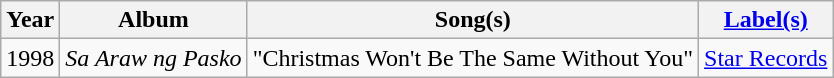<table class="wikitable">
<tr>
<th>Year</th>
<th>Album</th>
<th>Song(s)</th>
<th><a href='#'>Label(s)</a></th>
</tr>
<tr>
<td style="text-align:center;">1998</td>
<td style="text-align:left;"><em>Sa Araw ng Pasko</em></td>
<td style="text-align:center;">"Christmas Won't Be The Same Without You"</td>
<td style="text-align:center;"><a href='#'>Star Records</a></td>
</tr>
</table>
